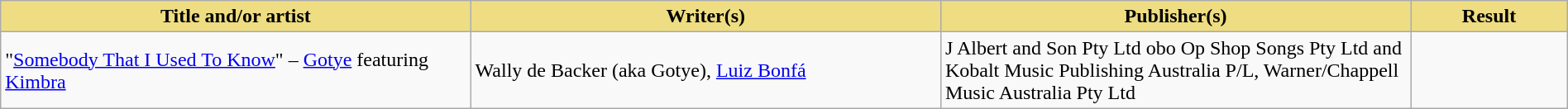<table class="wikitable" width=100%>
<tr>
<th style="width:30%;background:#EEDD82;">Title and/or artist</th>
<th style="width:30%;background:#EEDD82;">Writer(s)</th>
<th style="width:30%;background:#EEDD82;">Publisher(s)</th>
<th style="width:10%;background:#EEDD82;">Result</th>
</tr>
<tr>
<td>"<a href='#'>Somebody That I Used To Know</a>" – <a href='#'>Gotye</a> featuring <a href='#'>Kimbra</a></td>
<td>Wally de Backer (aka Gotye), <a href='#'>Luiz Bonfá</a></td>
<td>J Albert and Son Pty Ltd obo Op Shop Songs Pty Ltd and Kobalt Music Publishing Australia P/L, Warner/Chappell Music Australia Pty Ltd</td>
<td></td>
</tr>
</table>
